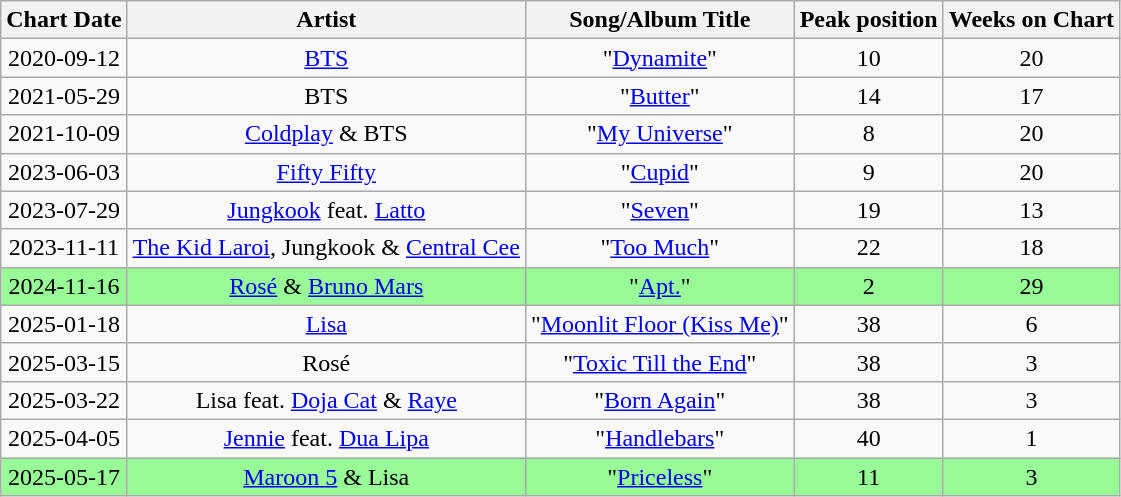<table class="wikitable sortable" style="text-align:center">
<tr>
<th>Chart Date</th>
<th>Artist</th>
<th>Song/Album Title</th>
<th>Peak position</th>
<th>Weeks on Chart</th>
</tr>
<tr>
<td>2020-09-12</td>
<td><a href='#'>BTS</a></td>
<td>"<a href='#'>Dynamite</a>"</td>
<td>10</td>
<td>20</td>
</tr>
<tr>
<td>2021-05-29</td>
<td>BTS</td>
<td>"<a href='#'>Butter</a>"</td>
<td>14</td>
<td>17</td>
</tr>
<tr>
<td>2021-10-09</td>
<td><a href='#'>Coldplay</a> & BTS</td>
<td>"<a href='#'>My Universe</a>"</td>
<td>8</td>
<td>20</td>
</tr>
<tr>
<td>2023-06-03</td>
<td><a href='#'>Fifty Fifty</a></td>
<td>"<a href='#'>Cupid</a>"</td>
<td>9</td>
<td>20</td>
</tr>
<tr>
<td>2023-07-29</td>
<td><a href='#'>Jungkook</a> feat. <a href='#'>Latto</a></td>
<td>"<a href='#'>Seven</a>"</td>
<td>19</td>
<td>13</td>
</tr>
<tr>
<td>2023-11-11</td>
<td><a href='#'>The Kid Laroi</a>, Jungkook & <a href='#'>Central Cee</a></td>
<td>"<a href='#'>Too Much</a>"</td>
<td>22</td>
<td>18</td>
</tr>
<tr style="background:palegreen;">
<td>2024-11-16</td>
<td><a href='#'>Rosé</a> & <a href='#'>Bruno Mars</a></td>
<td>"<a href='#'>Apt.</a>"</td>
<td>2</td>
<td>29</td>
</tr>
<tr>
<td>2025-01-18</td>
<td><a href='#'>Lisa</a></td>
<td>"<a href='#'>Moonlit Floor (Kiss Me)</a>"</td>
<td>38</td>
<td>6</td>
</tr>
<tr>
<td>2025-03-15</td>
<td>Rosé</td>
<td>"<a href='#'>Toxic Till the End</a>"</td>
<td>38</td>
<td>3</td>
</tr>
<tr>
<td>2025-03-22</td>
<td>Lisa feat. <a href='#'>Doja Cat</a> & <a href='#'>Raye</a></td>
<td>"<a href='#'>Born Again</a>"</td>
<td>38</td>
<td>3</td>
</tr>
<tr>
<td>2025-04-05</td>
<td><a href='#'>Jennie</a> feat. <a href='#'>Dua Lipa</a></td>
<td>"<a href='#'>Handlebars</a>"</td>
<td>40</td>
<td>1</td>
</tr>
<tr style="background:palegreen;">
<td>2025-05-17</td>
<td><a href='#'>Maroon 5</a> & Lisa</td>
<td>"<a href='#'>Priceless</a>"</td>
<td>11</td>
<td>3</td>
</tr>
</table>
